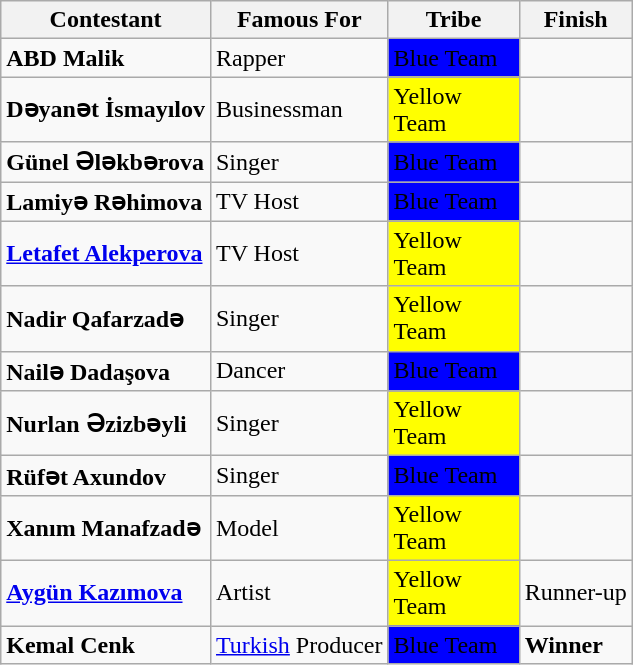<table class="wikitable">
<tr>
<th>Contestant</th>
<th>Famous For</th>
<th width=80>Tribe</th>
<th>Finish</th>
</tr>
<tr>
<td align="left"><strong>ABD Malik</strong></td>
<td>Rapper</td>
<td style="background:blue;"><span>Blue Team</span></td>
<td></td>
</tr>
<tr>
<td align="left"><strong>Dəyanət İsmayılov</strong></td>
<td>Businessman</td>
<td style="background:yellow;">Yellow Team</td>
<td></td>
</tr>
<tr>
<td align="left"><strong>Günel Ələkbərova</strong></td>
<td>Singer</td>
<td style="background:blue;"><span>Blue Team</span></td>
<td></td>
</tr>
<tr>
<td align="left"><strong>Lamiyə Rəhimova</strong></td>
<td>TV Host</td>
<td style="background:blue;"><span>Blue Team</span></td>
<td></td>
</tr>
<tr>
<td align="left"><strong><a href='#'>Letafet Alekperova</a></strong></td>
<td>TV Host</td>
<td style="background:yellow;">Yellow Team</td>
<td></td>
</tr>
<tr>
<td align="left"><strong>Nadir Qafarzadə</strong></td>
<td>Singer</td>
<td style="background:yellow;">Yellow Team</td>
<td></td>
</tr>
<tr>
<td align="left"><strong>Nailə Dadaşova</strong></td>
<td>Dancer</td>
<td style="background:blue;"><span>Blue Team</span></td>
<td></td>
</tr>
<tr>
<td align="left"><strong>Nurlan Əzizbəyli</strong></td>
<td>Singer</td>
<td style="background:yellow;">Yellow Team</td>
<td></td>
</tr>
<tr>
<td align="left"><strong>Rüfət Axundov</strong></td>
<td>Singer</td>
<td style="background:blue;"><span>Blue Team</span></td>
<td></td>
</tr>
<tr>
<td align="left"><strong>Xanım Manafzadə</strong></td>
<td>Model</td>
<td style="background:yellow;">Yellow Team</td>
<td></td>
</tr>
<tr>
<td align="left"><strong><a href='#'>Aygün Kazımova</a></strong></td>
<td>Artist</td>
<td style="background:yellow;">Yellow Team</td>
<td>Runner-up</td>
</tr>
<tr>
<td align="left"><strong>Kemal Cenk</strong></td>
<td><a href='#'>Turkish</a> Producer</td>
<td style="background:blue;"><span>Blue Team</span></td>
<td><strong>Winner</strong></td>
</tr>
</table>
